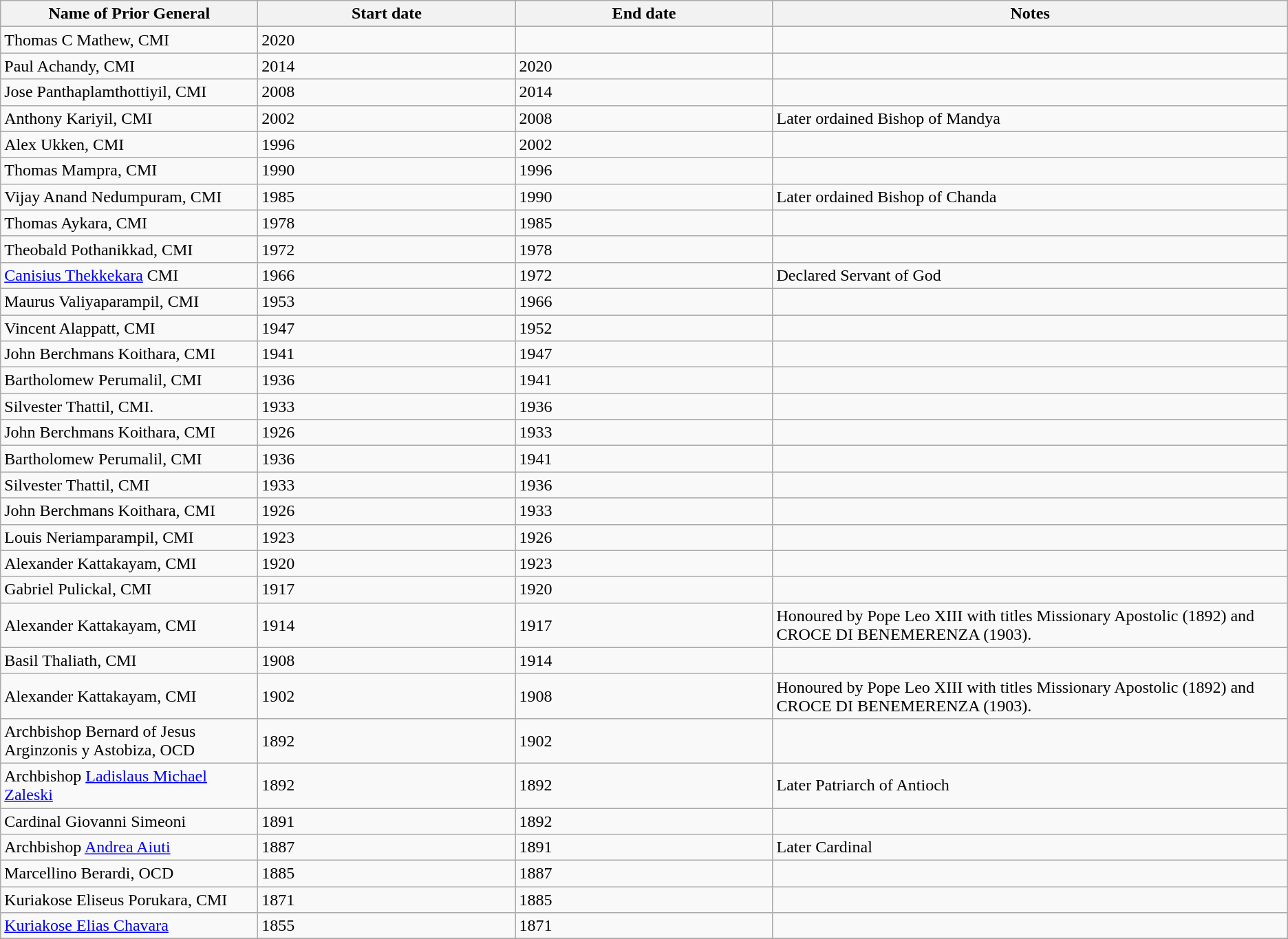<table class="wikitable sortable mw-collapsible">
<tr align="left">
<th width="20%">Name of Prior General</th>
<th width="20%">Start date</th>
<th width="20%">End date<br></th>
<th width="40%">Notes</th>
</tr>
<tr>
<td>Thomas C Mathew, CMI</td>
<td>2020</td>
<td></td>
<td></td>
</tr>
<tr>
<td>Paul Achandy, CMI</td>
<td>2014</td>
<td>2020</td>
<td></td>
</tr>
<tr>
<td>Jose Panthaplamthottiyil, CMI</td>
<td>2008</td>
<td>2014</td>
<td></td>
</tr>
<tr>
<td>Anthony Kariyil, CMI</td>
<td>2002</td>
<td>2008</td>
<td>Later ordained Bishop of Mandya</td>
</tr>
<tr>
<td>Alex Ukken, CMI</td>
<td>1996</td>
<td>2002</td>
<td></td>
</tr>
<tr>
<td>Thomas Mampra, CMI</td>
<td>1990</td>
<td>1996</td>
<td></td>
</tr>
<tr>
<td>Vijay Anand Nedumpuram, CMI</td>
<td>1985</td>
<td>1990</td>
<td>Later ordained Bishop of Chanda</td>
</tr>
<tr>
<td>Thomas Aykara, CMI</td>
<td>1978</td>
<td>1985</td>
<td></td>
</tr>
<tr>
<td>Theobald Pothanikkad, CMI</td>
<td>1972</td>
<td>1978</td>
<td></td>
</tr>
<tr>
<td><a href='#'>Canisius Thekkekara</a> CMI</td>
<td>1966</td>
<td>1972</td>
<td>Declared Servant of God</td>
</tr>
<tr>
<td>Maurus Valiyaparampil, CMI</td>
<td>1953</td>
<td>1966</td>
<td></td>
</tr>
<tr>
<td>Vincent Alappatt, CMI</td>
<td>1947</td>
<td>1952</td>
<td></td>
</tr>
<tr>
<td>John Berchmans Koithara, CMI</td>
<td>1941</td>
<td>1947</td>
<td></td>
</tr>
<tr>
<td>Bartholomew Perumalil, CMI</td>
<td>1936</td>
<td>1941</td>
<td></td>
</tr>
<tr>
<td>Silvester Thattil, CMI.</td>
<td>1933</td>
<td>1936</td>
<td></td>
</tr>
<tr>
<td>John Berchmans Koithara, CMI</td>
<td>1926</td>
<td>1933</td>
<td></td>
</tr>
<tr>
<td>Bartholomew Perumalil, CMI</td>
<td>1936</td>
<td>1941</td>
<td></td>
</tr>
<tr>
<td>Silvester Thattil, CMI</td>
<td>1933</td>
<td>1936</td>
<td></td>
</tr>
<tr>
<td>John Berchmans Koithara, CMI</td>
<td>1926</td>
<td>1933</td>
<td></td>
</tr>
<tr>
<td>Louis Neriamparampil, CMI</td>
<td>1923</td>
<td>1926</td>
<td></td>
</tr>
<tr>
<td>Alexander Kattakayam, CMI</td>
<td>1920</td>
<td>1923</td>
<td></td>
</tr>
<tr>
<td>Gabriel Pulickal, CMI</td>
<td>1917</td>
<td>1920</td>
<td></td>
</tr>
<tr>
<td>Alexander Kattakayam, CMI</td>
<td>1914</td>
<td>1917</td>
<td>Honoured by Pope Leo XIII with titles Missionary Apostolic (1892) and CROCE DI BENEMERENZA (1903).</td>
</tr>
<tr>
<td>Basil Thaliath, CMI</td>
<td>1908</td>
<td>1914</td>
<td></td>
</tr>
<tr>
<td>Alexander Kattakayam, CMI</td>
<td>1902</td>
<td>1908</td>
<td>Honoured by Pope Leo XIII with titles Missionary Apostolic (1892) and CROCE DI BENEMERENZA (1903).</td>
</tr>
<tr>
<td>Archbishop Bernard of Jesus Arginzonis y Astobiza, OCD</td>
<td>1892</td>
<td>1902</td>
<td></td>
</tr>
<tr>
<td>Archbishop <a href='#'>Ladislaus Michael Zaleski</a></td>
<td>1892</td>
<td>1892</td>
<td>Later Patriarch of Antioch</td>
</tr>
<tr>
<td>Cardinal Giovanni Simeoni</td>
<td>1891</td>
<td>1892</td>
<td></td>
</tr>
<tr>
<td>Archbishop <a href='#'>Andrea Aiuti</a></td>
<td>1887</td>
<td>1891</td>
<td>Later Cardinal</td>
</tr>
<tr>
<td>Marcellino Berardi, OCD</td>
<td>1885</td>
<td>1887</td>
<td></td>
</tr>
<tr>
<td>Kuriakose Eliseus Porukara, CMI</td>
<td>1871</td>
<td>1885</td>
<td></td>
</tr>
<tr>
<td><a href='#'>Kuriakose Elias Chavara</a></td>
<td>1855</td>
<td>1871</td>
<td></td>
</tr>
<tr>
</tr>
</table>
